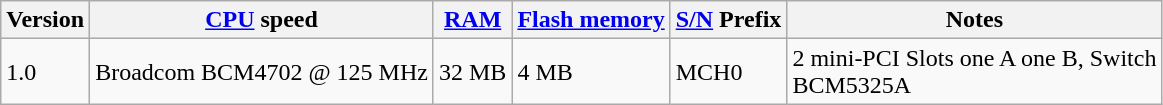<table class="wikitable sortable">
<tr>
<th>Version</th>
<th><a href='#'>CPU</a> speed</th>
<th><a href='#'>RAM</a></th>
<th><a href='#'>Flash memory</a></th>
<th><a href='#'>S/N</a> Prefix</th>
<th>Notes</th>
</tr>
<tr>
<td>1.0</td>
<td>Broadcom BCM4702 @ 125 MHz</td>
<td>32 MB</td>
<td>4 MB</td>
<td>MCH0</td>
<td>2 mini-PCI Slots  one A one B, Switch<br>BCM5325A</td>
</tr>
</table>
